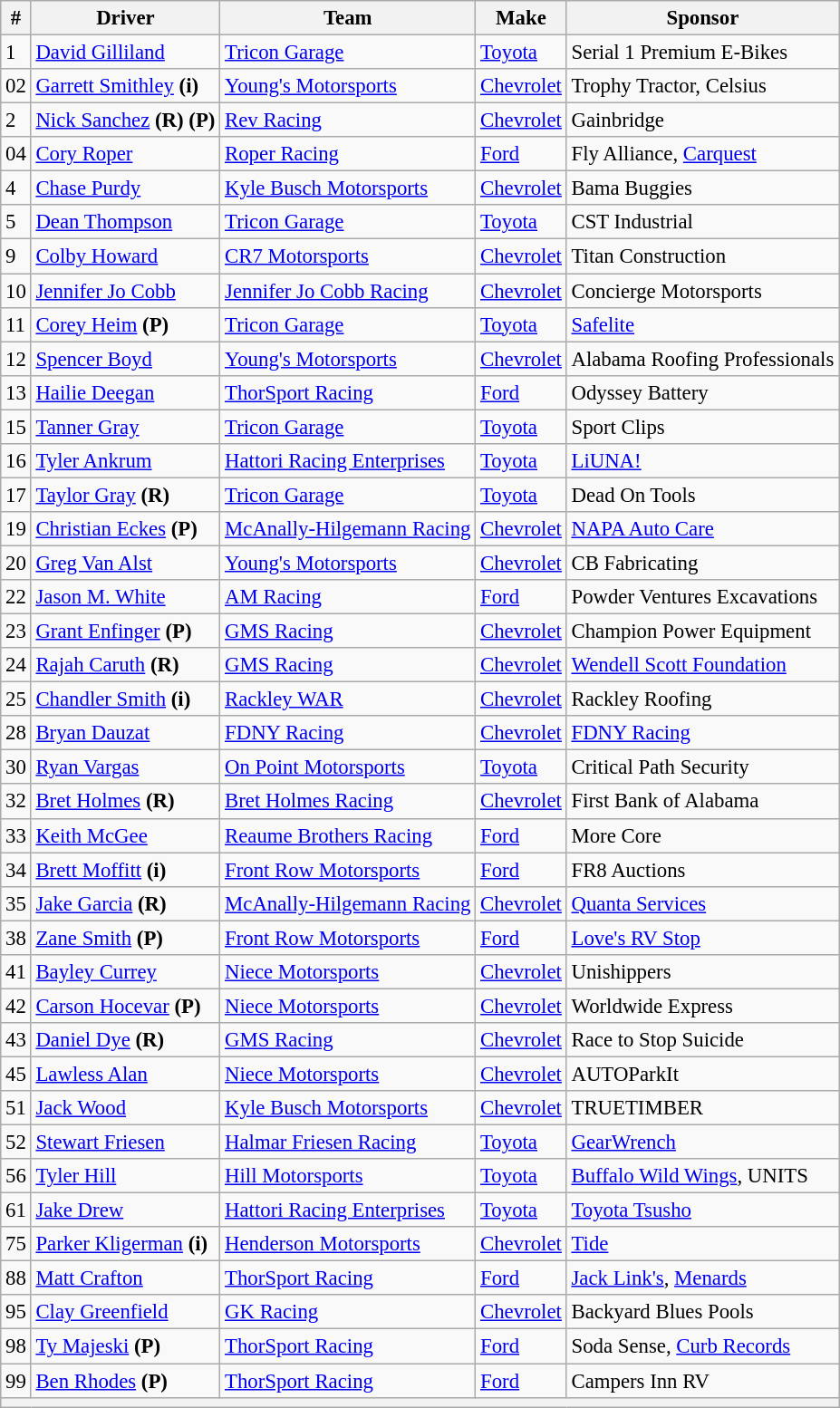<table class="wikitable" style="font-size: 95%;">
<tr>
<th>#</th>
<th>Driver</th>
<th>Team</th>
<th>Make</th>
<th>Sponsor</th>
</tr>
<tr>
<td>1</td>
<td><a href='#'>David Gilliland</a></td>
<td><a href='#'>Tricon Garage</a></td>
<td><a href='#'>Toyota</a></td>
<td>Serial 1 Premium E-Bikes</td>
</tr>
<tr>
<td>02</td>
<td><a href='#'>Garrett Smithley</a> <strong>(i)</strong></td>
<td><a href='#'>Young's Motorsports</a></td>
<td><a href='#'>Chevrolet</a></td>
<td>Trophy Tractor, Celsius</td>
</tr>
<tr>
<td>2</td>
<td nowrap><a href='#'>Nick Sanchez</a> <strong>(R)</strong> <strong>(P)</strong></td>
<td><a href='#'>Rev Racing</a></td>
<td><a href='#'>Chevrolet</a></td>
<td>Gainbridge</td>
</tr>
<tr>
<td>04</td>
<td><a href='#'>Cory Roper</a></td>
<td><a href='#'>Roper Racing</a></td>
<td><a href='#'>Ford</a></td>
<td>Fly Alliance, <a href='#'>Carquest</a></td>
</tr>
<tr>
<td>4</td>
<td><a href='#'>Chase Purdy</a></td>
<td><a href='#'>Kyle Busch Motorsports</a></td>
<td><a href='#'>Chevrolet</a></td>
<td>Bama Buggies</td>
</tr>
<tr>
<td>5</td>
<td><a href='#'>Dean Thompson</a></td>
<td><a href='#'>Tricon Garage</a></td>
<td><a href='#'>Toyota</a></td>
<td>CST Industrial</td>
</tr>
<tr>
<td>9</td>
<td><a href='#'>Colby Howard</a></td>
<td><a href='#'>CR7 Motorsports</a></td>
<td><a href='#'>Chevrolet</a></td>
<td>Titan Construction</td>
</tr>
<tr>
<td>10</td>
<td><a href='#'>Jennifer Jo Cobb</a></td>
<td><a href='#'>Jennifer Jo Cobb Racing</a></td>
<td><a href='#'>Chevrolet</a></td>
<td>Concierge Motorsports</td>
</tr>
<tr>
<td>11</td>
<td><a href='#'>Corey Heim</a> <strong>(P)</strong></td>
<td><a href='#'>Tricon Garage</a></td>
<td><a href='#'>Toyota</a></td>
<td><a href='#'>Safelite</a></td>
</tr>
<tr>
<td>12</td>
<td><a href='#'>Spencer Boyd</a></td>
<td><a href='#'>Young's Motorsports</a></td>
<td><a href='#'>Chevrolet</a></td>
<td nowrap>Alabama Roofing Professionals</td>
</tr>
<tr>
<td>13</td>
<td><a href='#'>Hailie Deegan</a></td>
<td><a href='#'>ThorSport Racing</a></td>
<td><a href='#'>Ford</a></td>
<td>Odyssey Battery</td>
</tr>
<tr>
<td>15</td>
<td><a href='#'>Tanner Gray</a></td>
<td><a href='#'>Tricon Garage</a></td>
<td><a href='#'>Toyota</a></td>
<td>Sport Clips</td>
</tr>
<tr>
<td>16</td>
<td><a href='#'>Tyler Ankrum</a></td>
<td><a href='#'>Hattori Racing Enterprises</a></td>
<td><a href='#'>Toyota</a></td>
<td><a href='#'>LiUNA!</a></td>
</tr>
<tr>
<td>17</td>
<td><a href='#'>Taylor Gray</a> <strong>(R)</strong></td>
<td><a href='#'>Tricon Garage</a></td>
<td><a href='#'>Toyota</a></td>
<td>Dead On Tools</td>
</tr>
<tr>
<td>19</td>
<td><a href='#'>Christian Eckes</a> <strong>(P)</strong></td>
<td nowrap><a href='#'>McAnally-Hilgemann Racing</a></td>
<td><a href='#'>Chevrolet</a></td>
<td><a href='#'>NAPA Auto Care</a></td>
</tr>
<tr>
<td>20</td>
<td><a href='#'>Greg Van Alst</a></td>
<td><a href='#'>Young's Motorsports</a></td>
<td><a href='#'>Chevrolet</a></td>
<td>CB Fabricating</td>
</tr>
<tr>
<td>22</td>
<td><a href='#'>Jason M. White</a></td>
<td><a href='#'>AM Racing</a></td>
<td><a href='#'>Ford</a></td>
<td>Powder Ventures Excavations</td>
</tr>
<tr>
<td>23</td>
<td><a href='#'>Grant Enfinger</a> <strong>(P)</strong></td>
<td><a href='#'>GMS Racing</a></td>
<td><a href='#'>Chevrolet</a></td>
<td>Champion Power Equipment</td>
</tr>
<tr>
<td>24</td>
<td nowrap=""><a href='#'>Rajah Caruth</a> <strong>(R)</strong></td>
<td><a href='#'>GMS Racing</a></td>
<td><a href='#'>Chevrolet</a></td>
<td><a href='#'>Wendell Scott Foundation</a></td>
</tr>
<tr>
<td>25</td>
<td><a href='#'>Chandler Smith</a> <strong>(i)</strong></td>
<td><a href='#'>Rackley WAR</a></td>
<td><a href='#'>Chevrolet</a></td>
<td>Rackley Roofing</td>
</tr>
<tr>
<td>28</td>
<td><a href='#'>Bryan Dauzat</a></td>
<td><a href='#'>FDNY Racing</a></td>
<td><a href='#'>Chevrolet</a></td>
<td><a href='#'>FDNY Racing</a></td>
</tr>
<tr>
<td>30</td>
<td><a href='#'>Ryan Vargas</a></td>
<td><a href='#'>On Point Motorsports</a></td>
<td><a href='#'>Toyota</a></td>
<td>Critical Path Security</td>
</tr>
<tr>
<td>32</td>
<td><a href='#'>Bret Holmes</a> <strong>(R)</strong></td>
<td><a href='#'>Bret Holmes Racing</a></td>
<td><a href='#'>Chevrolet</a></td>
<td>First Bank of Alabama</td>
</tr>
<tr>
<td>33</td>
<td><a href='#'>Keith McGee</a></td>
<td><a href='#'>Reaume Brothers Racing</a></td>
<td><a href='#'>Ford</a></td>
<td>More Core</td>
</tr>
<tr>
<td>34</td>
<td><a href='#'>Brett Moffitt</a> <strong>(i)</strong></td>
<td><a href='#'>Front Row Motorsports</a></td>
<td><a href='#'>Ford</a></td>
<td>FR8 Auctions</td>
</tr>
<tr>
<td>35</td>
<td><a href='#'>Jake Garcia</a> <strong>(R)</strong></td>
<td><a href='#'>McAnally-Hilgemann Racing</a></td>
<td><a href='#'>Chevrolet</a></td>
<td><a href='#'>Quanta Services</a></td>
</tr>
<tr>
<td>38</td>
<td><a href='#'>Zane Smith</a> <strong>(P)</strong></td>
<td nowrap=""><a href='#'>Front Row Motorsports</a></td>
<td><a href='#'>Ford</a></td>
<td><a href='#'>Love's RV Stop</a></td>
</tr>
<tr>
<td>41</td>
<td><a href='#'>Bayley Currey</a></td>
<td nowrap=""><a href='#'>Niece Motorsports</a></td>
<td><a href='#'>Chevrolet</a></td>
<td>Unishippers</td>
</tr>
<tr>
<td>42</td>
<td><a href='#'>Carson Hocevar</a> <strong>(P)</strong></td>
<td><a href='#'>Niece Motorsports</a></td>
<td><a href='#'>Chevrolet</a></td>
<td>Worldwide Express</td>
</tr>
<tr>
<td>43</td>
<td><a href='#'>Daniel Dye</a> <strong>(R)</strong></td>
<td><a href='#'>GMS Racing</a></td>
<td><a href='#'>Chevrolet</a></td>
<td>Race to Stop Suicide</td>
</tr>
<tr>
<td>45</td>
<td><a href='#'>Lawless Alan</a></td>
<td><a href='#'>Niece Motorsports</a></td>
<td><a href='#'>Chevrolet</a></td>
<td>AUTOParkIt</td>
</tr>
<tr>
<td>51</td>
<td><a href='#'>Jack Wood</a></td>
<td><a href='#'>Kyle Busch Motorsports</a></td>
<td><a href='#'>Chevrolet</a></td>
<td>TRUETIMBER</td>
</tr>
<tr>
<td>52</td>
<td><a href='#'>Stewart Friesen</a></td>
<td><a href='#'>Halmar Friesen Racing</a></td>
<td><a href='#'>Toyota</a></td>
<td><a href='#'>GearWrench</a></td>
</tr>
<tr>
<td>56</td>
<td><a href='#'>Tyler Hill</a></td>
<td><a href='#'>Hill Motorsports</a></td>
<td><a href='#'>Toyota</a></td>
<td><a href='#'>Buffalo Wild Wings</a>, UNITS</td>
</tr>
<tr>
<td>61</td>
<td><a href='#'>Jake Drew</a></td>
<td><a href='#'>Hattori Racing Enterprises</a></td>
<td><a href='#'>Toyota</a></td>
<td><a href='#'>Toyota Tsusho</a></td>
</tr>
<tr>
<td>75</td>
<td><a href='#'>Parker Kligerman</a> <strong>(i)</strong></td>
<td><a href='#'>Henderson Motorsports</a></td>
<td><a href='#'>Chevrolet</a></td>
<td><a href='#'>Tide</a></td>
</tr>
<tr>
<td>88</td>
<td><a href='#'>Matt Crafton</a></td>
<td><a href='#'>ThorSport Racing</a></td>
<td><a href='#'>Ford</a></td>
<td><a href='#'>Jack Link's</a>, <a href='#'>Menards</a></td>
</tr>
<tr>
<td>95</td>
<td><a href='#'>Clay Greenfield</a></td>
<td><a href='#'>GK Racing</a></td>
<td><a href='#'>Chevrolet</a></td>
<td>Backyard Blues Pools</td>
</tr>
<tr>
<td>98</td>
<td><a href='#'>Ty Majeski</a> <strong>(P)</strong></td>
<td><a href='#'>ThorSport Racing</a></td>
<td><a href='#'>Ford</a></td>
<td>Soda Sense, <a href='#'>Curb Records</a></td>
</tr>
<tr>
<td>99</td>
<td><a href='#'>Ben Rhodes</a> <strong>(P)</strong></td>
<td><a href='#'>ThorSport Racing</a></td>
<td><a href='#'>Ford</a></td>
<td>Campers Inn RV</td>
</tr>
<tr>
<th colspan="5"></th>
</tr>
</table>
